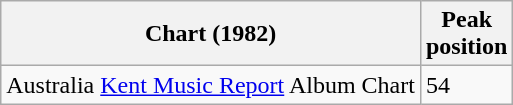<table class="wikitable">
<tr>
<th>Chart (1982)</th>
<th>Peak<br>position</th>
</tr>
<tr>
<td>Australia <a href='#'>Kent Music Report</a> Album Chart</td>
<td align="centre">54</td>
</tr>
</table>
